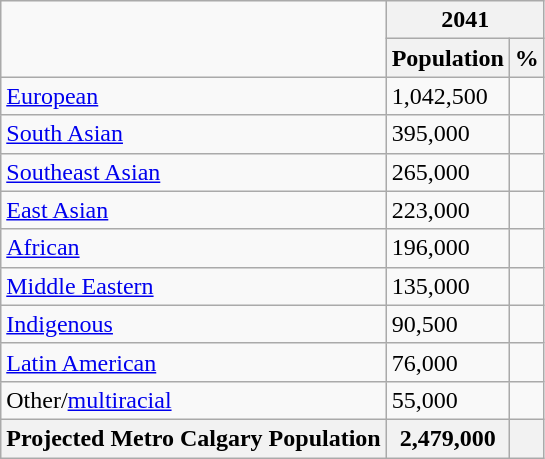<table class="wikitable">
<tr>
<td rowspan=2></td>
<th style="text-align:center;" colspan="2">2041</th>
</tr>
<tr>
<th>Population</th>
<th>%</th>
</tr>
<tr>
<td><a href='#'>European</a></td>
<td>1,042,500</td>
<td></td>
</tr>
<tr>
<td><a href='#'>South Asian</a></td>
<td>395,000</td>
<td></td>
</tr>
<tr>
<td><a href='#'>Southeast Asian</a></td>
<td>265,000</td>
<td></td>
</tr>
<tr>
<td><a href='#'>East Asian</a></td>
<td>223,000</td>
<td></td>
</tr>
<tr>
<td><a href='#'>African</a></td>
<td>196,000</td>
<td></td>
</tr>
<tr>
<td><a href='#'>Middle Eastern</a></td>
<td>135,000</td>
<td></td>
</tr>
<tr>
<td><a href='#'>Indigenous</a></td>
<td>90,500</td>
<td></td>
</tr>
<tr>
<td><a href='#'>Latin American</a></td>
<td>76,000</td>
<td></td>
</tr>
<tr>
<td>Other/<a href='#'>multiracial</a></td>
<td>55,000</td>
<td></td>
</tr>
<tr>
<th>Projected Metro Calgary Population</th>
<th>2,479,000</th>
<th></th>
</tr>
</table>
